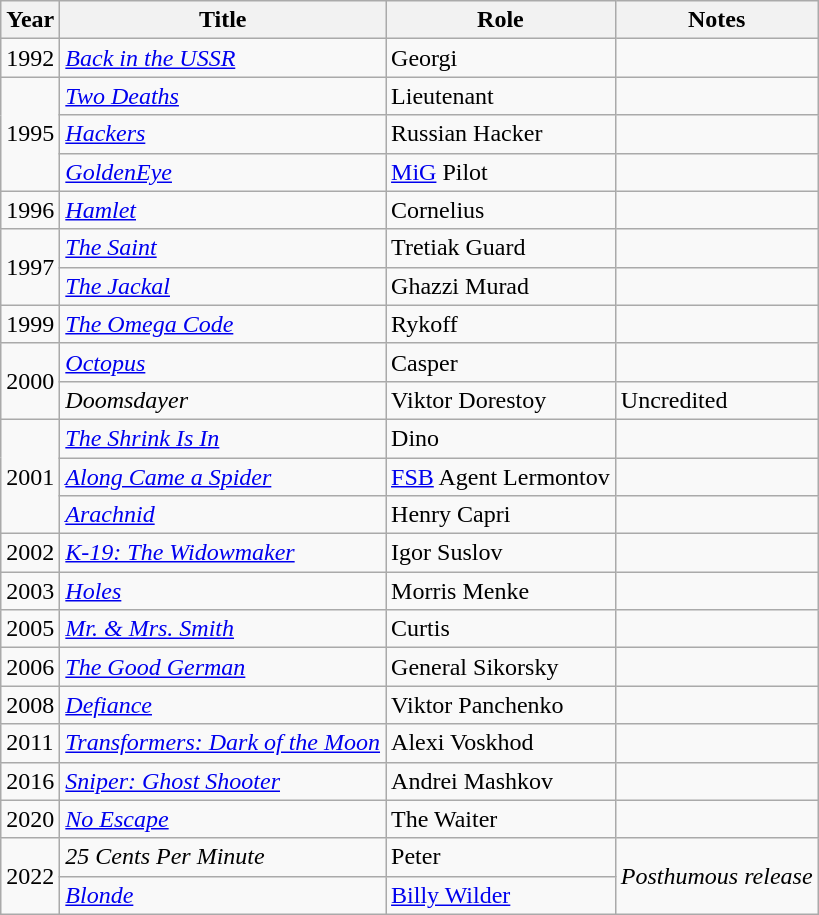<table class="wikitable sortable">
<tr>
<th>Year</th>
<th>Title</th>
<th>Role</th>
<th>Notes</th>
</tr>
<tr>
<td>1992</td>
<td><em><a href='#'>Back in the USSR</a></em></td>
<td>Georgi</td>
<td></td>
</tr>
<tr>
<td rowspan=3>1995</td>
<td><em><a href='#'>Two Deaths</a></em></td>
<td>Lieutenant</td>
<td></td>
</tr>
<tr>
<td><em><a href='#'>Hackers</a></em></td>
<td>Russian Hacker</td>
<td></td>
</tr>
<tr>
<td><em><a href='#'>GoldenEye</a></em></td>
<td><a href='#'>MiG</a> Pilot</td>
<td></td>
</tr>
<tr>
<td>1996</td>
<td><em><a href='#'>Hamlet</a></em></td>
<td>Cornelius</td>
<td></td>
</tr>
<tr>
<td rowspan=2>1997</td>
<td><em><a href='#'>The Saint</a></em></td>
<td>Tretiak Guard</td>
<td></td>
</tr>
<tr>
<td><em><a href='#'>The Jackal</a></em></td>
<td>Ghazzi Murad</td>
<td></td>
</tr>
<tr>
<td>1999</td>
<td><em><a href='#'>The Omega Code</a></em></td>
<td>Rykoff</td>
<td></td>
</tr>
<tr>
<td rowspan=2>2000</td>
<td><em><a href='#'>Octopus</a></em></td>
<td>Casper</td>
<td></td>
</tr>
<tr>
<td><em>Doomsdayer</em></td>
<td>Viktor Dorestoy</td>
<td>Uncredited</td>
</tr>
<tr>
<td rowspan=3>2001</td>
<td><em><a href='#'>The Shrink Is In</a></em></td>
<td>Dino</td>
<td></td>
</tr>
<tr>
<td><em><a href='#'>Along Came a Spider</a></em></td>
<td><a href='#'>FSB</a> Agent Lermontov</td>
<td></td>
</tr>
<tr>
<td><em><a href='#'>Arachnid</a></em></td>
<td>Henry Capri</td>
<td></td>
</tr>
<tr>
<td>2002</td>
<td><em><a href='#'>K-19: The Widowmaker</a></em></td>
<td>Igor Suslov</td>
<td></td>
</tr>
<tr>
<td>2003</td>
<td><em><a href='#'>Holes</a></em></td>
<td>Morris Menke</td>
<td></td>
</tr>
<tr>
<td>2005</td>
<td><em><a href='#'>Mr. & Mrs. Smith</a></em></td>
<td>Curtis</td>
<td></td>
</tr>
<tr>
<td>2006</td>
<td><em><a href='#'>The Good German</a></em></td>
<td>General Sikorsky</td>
<td></td>
</tr>
<tr>
<td>2008</td>
<td><em><a href='#'>Defiance</a></em></td>
<td>Viktor Panchenko</td>
<td></td>
</tr>
<tr>
<td>2011</td>
<td><em><a href='#'>Transformers: Dark of the Moon</a></em></td>
<td>Alexi Voskhod</td>
<td></td>
</tr>
<tr>
<td>2016</td>
<td><em><a href='#'>Sniper: Ghost Shooter</a></em></td>
<td>Andrei Mashkov</td>
<td></td>
</tr>
<tr>
<td>2020</td>
<td><em><a href='#'>No Escape</a></em></td>
<td>The Waiter</td>
<td></td>
</tr>
<tr>
<td rowspan="2">2022</td>
<td><em>25 Cents Per Minute</em></td>
<td>Peter</td>
<td rowspan="2"><em>Posthumous release</em></td>
</tr>
<tr>
<td><a href='#'><em>Blonde</em></a></td>
<td><a href='#'>Billy Wilder</a></td>
</tr>
</table>
